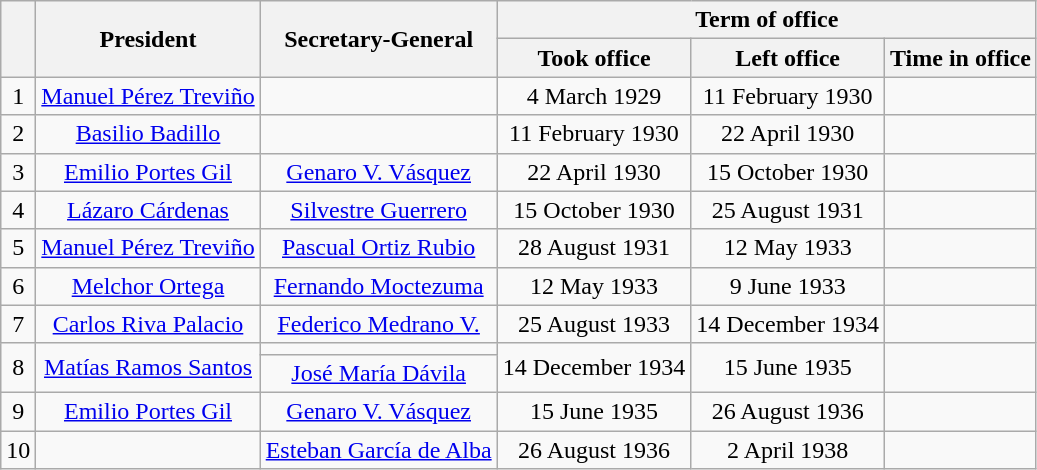<table class="wikitable" style="text-align:center;">
<tr>
<th rowspan="2"></th>
<th rowspan="2">President</th>
<th rowspan="2">Secretary-General</th>
<th colspan="3">Term of office</th>
</tr>
<tr>
<th>Took office</th>
<th>Left office</th>
<th>Time in office</th>
</tr>
<tr>
<td>1</td>
<td><a href='#'>Manuel Pérez Treviño</a></td>
<td></td>
<td>4 March 1929</td>
<td>11 February 1930</td>
<td></td>
</tr>
<tr>
<td>2</td>
<td><a href='#'>Basilio Badillo</a></td>
<td></td>
<td>11 February 1930</td>
<td>22 April 1930</td>
<td></td>
</tr>
<tr>
<td>3</td>
<td><a href='#'>Emilio Portes Gil</a></td>
<td><a href='#'>Genaro V. Vásquez</a></td>
<td>22 April 1930</td>
<td>15 October 1930</td>
<td></td>
</tr>
<tr>
<td>4</td>
<td><a href='#'>Lázaro Cárdenas</a></td>
<td><a href='#'>Silvestre Guerrero</a></td>
<td>15 October 1930</td>
<td>25 August 1931</td>
<td></td>
</tr>
<tr>
<td>5</td>
<td><a href='#'>Manuel Pérez Treviño</a></td>
<td><a href='#'>Pascual Ortiz Rubio</a></td>
<td>28 August 1931</td>
<td>12 May 1933</td>
<td></td>
</tr>
<tr>
<td>6</td>
<td><a href='#'>Melchor Ortega</a></td>
<td><a href='#'>Fernando Moctezuma</a></td>
<td>12 May 1933</td>
<td>9 June 1933</td>
<td></td>
</tr>
<tr>
<td>7</td>
<td><a href='#'>Carlos Riva Palacio</a></td>
<td><a href='#'>Federico Medrano V.</a></td>
<td>25 August 1933</td>
<td>14 December 1934</td>
<td></td>
</tr>
<tr>
<td rowspan="2">8</td>
<td rowspan="2"><a href='#'>Matías Ramos Santos</a></td>
<td></td>
<td rowspan="2">14 December 1934</td>
<td rowspan="2">15 June 1935</td>
<td rowspan="2"></td>
</tr>
<tr>
<td><a href='#'>José María Dávila</a></td>
</tr>
<tr>
<td>9</td>
<td><a href='#'>Emilio Portes Gil</a></td>
<td><a href='#'>Genaro V. Vásquez</a></td>
<td>15 June 1935</td>
<td>26 August 1936</td>
<td></td>
</tr>
<tr>
<td>10</td>
<td></td>
<td><a href='#'>Esteban García de Alba</a></td>
<td>26 August 1936</td>
<td>2 April 1938</td>
<td></td>
</tr>
</table>
